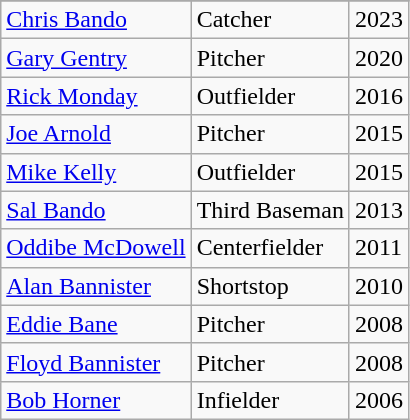<table class="wikitable">
<tr>
</tr>
<tr>
<td><a href='#'>Chris Bando</a></td>
<td>Catcher</td>
<td>2023</td>
</tr>
<tr>
<td><a href='#'>Gary Gentry</a></td>
<td>Pitcher</td>
<td>2020</td>
</tr>
<tr>
<td><a href='#'>Rick Monday</a></td>
<td>Outfielder</td>
<td>2016</td>
</tr>
<tr>
<td><a href='#'>Joe Arnold</a></td>
<td>Pitcher</td>
<td>2015</td>
</tr>
<tr>
<td><a href='#'>Mike Kelly</a></td>
<td>Outfielder</td>
<td>2015</td>
</tr>
<tr>
<td><a href='#'>Sal Bando</a></td>
<td>Third Baseman</td>
<td>2013</td>
</tr>
<tr>
<td><a href='#'>Oddibe McDowell</a></td>
<td>Centerfielder</td>
<td>2011</td>
</tr>
<tr>
<td><a href='#'>Alan Bannister</a></td>
<td>Shortstop</td>
<td>2010</td>
</tr>
<tr>
<td><a href='#'>Eddie Bane</a></td>
<td>Pitcher</td>
<td>2008</td>
</tr>
<tr>
<td><a href='#'>Floyd Bannister</a></td>
<td>Pitcher</td>
<td>2008</td>
</tr>
<tr>
<td><a href='#'>Bob Horner</a></td>
<td>Infielder</td>
<td>2006</td>
</tr>
</table>
